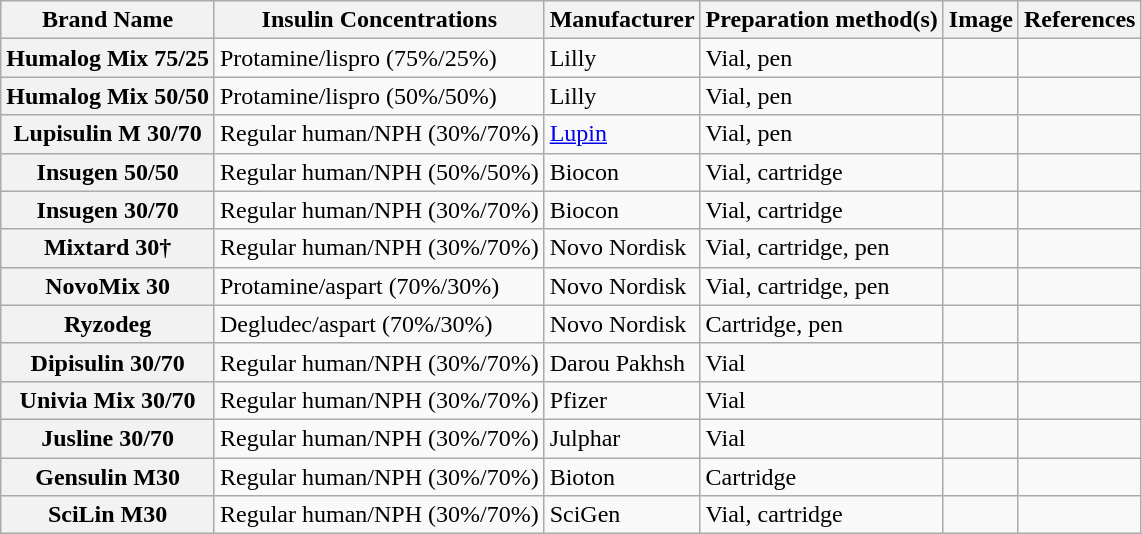<table class="wikitable sortable">
<tr>
<th scope=col>Brand Name</th>
<th scope=col>Insulin Concentrations</th>
<th scope=col>Manufacturer</th>
<th scope=col>Preparation method(s)</th>
<th scope=col>Image</th>
<th scope=col>References</th>
</tr>
<tr>
<th scope=row>Humalog Mix 75/25</th>
<td>Protamine/lispro (75%/25%)</td>
<td>Lilly</td>
<td>Vial, pen</td>
<td></td>
<td></td>
</tr>
<tr>
<th scope=row>Humalog Mix 50/50</th>
<td>Protamine/lispro (50%/50%)</td>
<td>Lilly</td>
<td>Vial, pen</td>
<td></td>
<td></td>
</tr>
<tr>
<th scope=row>Lupisulin M 30/70</th>
<td>Regular human/NPH (30%/70%)</td>
<td><a href='#'>Lupin</a></td>
<td>Vial, pen</td>
<td></td>
<td></td>
</tr>
<tr>
<th>Insugen 50/50</th>
<td>Regular human/NPH (50%/50%)</td>
<td>Biocon</td>
<td>Vial, cartridge</td>
<td></td>
<td></td>
</tr>
<tr>
<th>Insugen 30/70</th>
<td>Regular human/NPH (30%/70%)</td>
<td>Biocon</td>
<td>Vial, cartridge</td>
<td></td>
<td></td>
</tr>
<tr>
<th scope=row>Mixtard 30†</th>
<td>Regular human/NPH (30%/70%)</td>
<td>Novo Nordisk</td>
<td>Vial, cartridge, pen</td>
<td></td>
<td></td>
</tr>
<tr>
<th scope=row>NovoMix 30</th>
<td>Protamine/aspart (70%/30%)</td>
<td>Novo Nordisk</td>
<td>Vial, cartridge, pen</td>
<td></td>
<td></td>
</tr>
<tr>
<th scope=row>Ryzodeg</th>
<td>Degludec/aspart (70%/30%)</td>
<td>Novo Nordisk</td>
<td>Cartridge, pen</td>
<td></td>
<td></td>
</tr>
<tr>
<th>Dipisulin 30/70</th>
<td>Regular human/NPH (30%/70%)</td>
<td>Darou Pakhsh</td>
<td>Vial</td>
<td></td>
<td></td>
</tr>
<tr>
<th>Univia Mix 30/70</th>
<td>Regular human/NPH (30%/70%)</td>
<td>Pfizer</td>
<td>Vial</td>
<td></td>
<td></td>
</tr>
<tr>
<th>Jusline 30/70</th>
<td>Regular human/NPH (30%/70%)</td>
<td>Julphar</td>
<td>Vial</td>
<td></td>
<td></td>
</tr>
<tr>
<th>Gensulin M30</th>
<td>Regular human/NPH (30%/70%)</td>
<td>Bioton</td>
<td>Cartridge</td>
<td></td>
<td></td>
</tr>
<tr>
<th>SciLin M30</th>
<td>Regular human/NPH (30%/70%)</td>
<td>SciGen</td>
<td>Vial, cartridge</td>
<td></td>
<td></td>
</tr>
</table>
